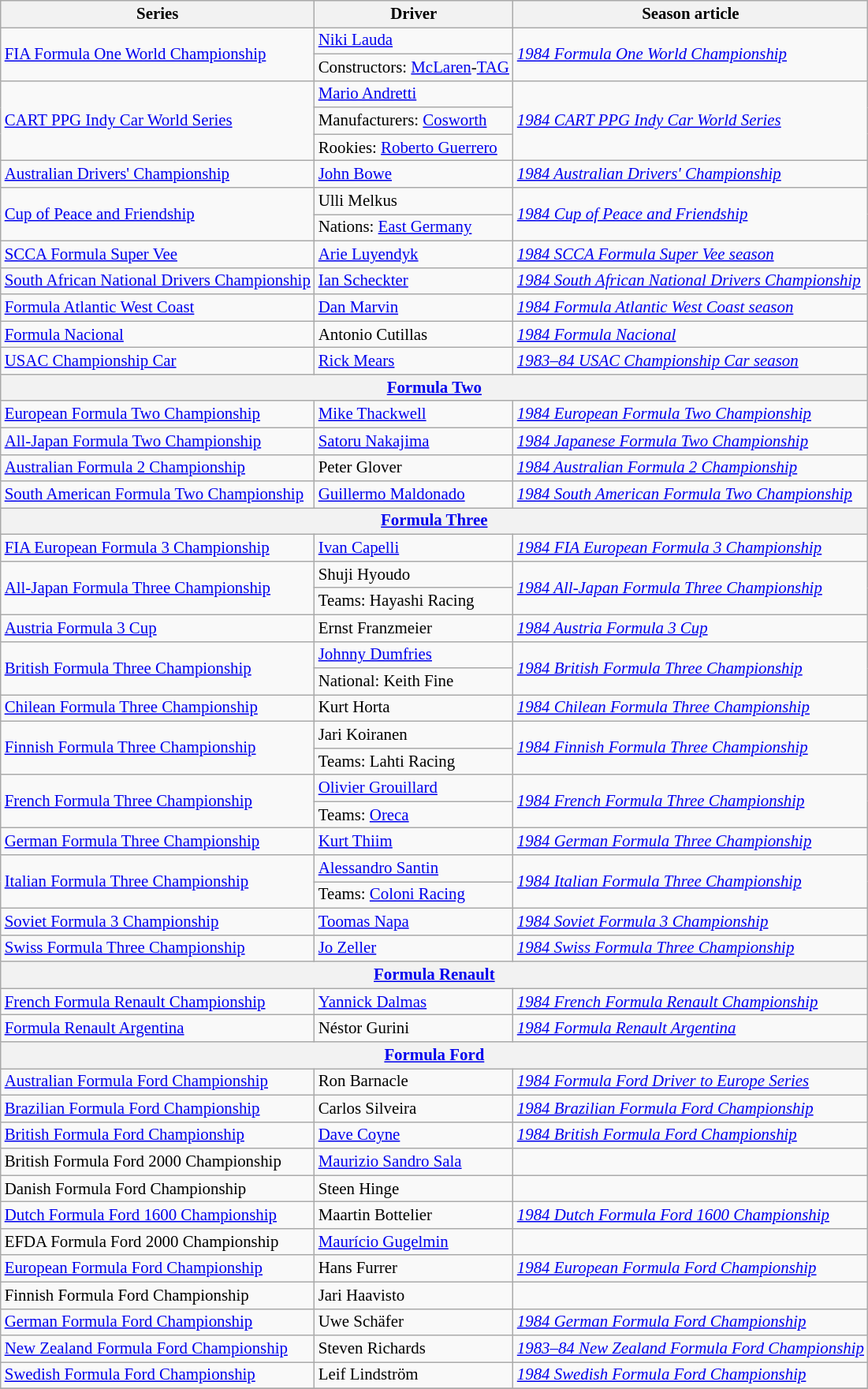<table class="wikitable" style="font-size: 87%;">
<tr>
<th>Series</th>
<th>Driver</th>
<th>Season article</th>
</tr>
<tr>
<td rowspan=2><a href='#'>FIA Formula One World Championship</a></td>
<td> <a href='#'>Niki Lauda</a></td>
<td rowspan=2><em><a href='#'>1984 Formula One World Championship</a></em></td>
</tr>
<tr>
<td>Constructors:  <a href='#'>McLaren</a>-<a href='#'>TAG</a></td>
</tr>
<tr>
<td rowspan=3><a href='#'>CART PPG Indy Car World Series</a></td>
<td> <a href='#'>Mario Andretti</a></td>
<td rowspan=3><em><a href='#'>1984 CART PPG Indy Car World Series</a></em></td>
</tr>
<tr>
<td>Manufacturers:  <a href='#'>Cosworth</a></td>
</tr>
<tr>
<td>Rookies:  <a href='#'>Roberto Guerrero</a></td>
</tr>
<tr>
<td><a href='#'>Australian Drivers' Championship</a></td>
<td> <a href='#'>John Bowe</a></td>
<td><em><a href='#'>1984 Australian Drivers' Championship</a></em></td>
</tr>
<tr>
<td rowspan=2><a href='#'>Cup of Peace and Friendship</a></td>
<td> Ulli Melkus</td>
<td rowspan=2><em><a href='#'>1984 Cup of Peace and Friendship</a></em></td>
</tr>
<tr>
<td>Nations:  <a href='#'>East Germany</a></td>
</tr>
<tr>
<td><a href='#'>SCCA Formula Super Vee</a></td>
<td> <a href='#'>Arie Luyendyk</a></td>
<td><em><a href='#'>1984 SCCA Formula Super Vee season</a></em></td>
</tr>
<tr>
<td><a href='#'>South African National Drivers Championship</a></td>
<td> <a href='#'>Ian Scheckter</a></td>
<td><em><a href='#'>1984 South African National Drivers Championship</a></em></td>
</tr>
<tr>
<td><a href='#'>Formula Atlantic West Coast</a></td>
<td> <a href='#'>Dan Marvin</a></td>
<td><em><a href='#'>1984 Formula Atlantic West Coast season</a></em></td>
</tr>
<tr>
<td><a href='#'>Formula Nacional</a></td>
<td> Antonio Cutillas</td>
<td><em><a href='#'>1984 Formula Nacional</a></em></td>
</tr>
<tr>
<td><a href='#'>USAC Championship Car</a></td>
<td> <a href='#'>Rick Mears</a></td>
<td><em><a href='#'>1983–84 USAC Championship Car season</a></em></td>
</tr>
<tr>
<th colspan=3><a href='#'>Formula Two</a></th>
</tr>
<tr>
<td><a href='#'>European Formula Two Championship</a></td>
<td> <a href='#'>Mike Thackwell</a></td>
<td><em><a href='#'>1984 European Formula Two Championship</a></em></td>
</tr>
<tr>
<td><a href='#'>All-Japan Formula Two Championship</a></td>
<td> <a href='#'>Satoru Nakajima</a></td>
<td><em><a href='#'>1984 Japanese Formula Two Championship</a></em></td>
</tr>
<tr>
<td><a href='#'>Australian Formula 2 Championship</a></td>
<td> Peter Glover</td>
<td><em><a href='#'>1984 Australian Formula 2 Championship</a></em></td>
</tr>
<tr>
<td><a href='#'>South American Formula Two Championship</a></td>
<td> <a href='#'>Guillermo Maldonado</a></td>
<td><em><a href='#'>1984 South American Formula Two Championship</a></em></td>
</tr>
<tr>
<th colspan=3><a href='#'>Formula Three</a></th>
</tr>
<tr>
<td><a href='#'>FIA European Formula 3 Championship</a></td>
<td> <a href='#'>Ivan Capelli</a></td>
<td><em><a href='#'>1984 FIA European Formula 3 Championship</a></em></td>
</tr>
<tr>
<td rowspan="2"><a href='#'>All-Japan Formula Three Championship</a></td>
<td> Shuji Hyoudo</td>
<td rowspan="2"><em><a href='#'>1984 All-Japan Formula Three Championship</a></em></td>
</tr>
<tr>
<td>Teams:  Hayashi Racing</td>
</tr>
<tr>
<td><a href='#'>Austria Formula 3 Cup</a></td>
<td> Ernst Franzmeier</td>
<td><em><a href='#'>1984 Austria Formula 3 Cup</a></em></td>
</tr>
<tr>
<td rowspan=2><a href='#'>British Formula Three Championship</a></td>
<td> <a href='#'>Johnny Dumfries</a></td>
<td rowspan=2><em><a href='#'>1984 British Formula Three Championship</a></em></td>
</tr>
<tr>
<td>National:  Keith Fine</td>
</tr>
<tr>
<td><a href='#'>Chilean Formula Three Championship</a></td>
<td> Kurt Horta</td>
<td><em><a href='#'>1984 Chilean Formula Three Championship</a></em></td>
</tr>
<tr>
<td rowspan=2><a href='#'>Finnish Formula Three Championship</a></td>
<td> Jari Koiranen</td>
<td rowspan=2><em><a href='#'>1984 Finnish Formula Three Championship</a></em></td>
</tr>
<tr>
<td>Teams:  Lahti Racing</td>
</tr>
<tr>
<td rowspan=2><a href='#'>French Formula Three Championship</a></td>
<td> <a href='#'>Olivier Grouillard</a></td>
<td rowspan=2><em><a href='#'>1984 French Formula Three Championship</a></em></td>
</tr>
<tr>
<td>Teams:  <a href='#'>Oreca</a></td>
</tr>
<tr>
<td><a href='#'>German Formula Three Championship</a></td>
<td> <a href='#'>Kurt Thiim</a></td>
<td><em><a href='#'>1984 German Formula Three Championship</a></em></td>
</tr>
<tr>
<td rowspan=2><a href='#'>Italian Formula Three Championship</a></td>
<td> <a href='#'>Alessandro Santin</a></td>
<td rowspan=2><em><a href='#'>1984 Italian Formula Three Championship</a></em></td>
</tr>
<tr>
<td>Teams:  <a href='#'>Coloni Racing</a></td>
</tr>
<tr>
<td><a href='#'>Soviet Formula 3 Championship</a></td>
<td> <a href='#'>Toomas Napa</a></td>
<td><em><a href='#'>1984 Soviet Formula 3 Championship</a></em></td>
</tr>
<tr>
<td><a href='#'>Swiss Formula Three Championship</a></td>
<td> <a href='#'>Jo Zeller</a></td>
<td><em><a href='#'>1984 Swiss Formula Three Championship</a></em></td>
</tr>
<tr>
<th colspan=3><a href='#'>Formula Renault</a></th>
</tr>
<tr>
<td><a href='#'>French Formula Renault Championship</a></td>
<td> <a href='#'>Yannick Dalmas</a></td>
<td><em><a href='#'>1984 French Formula Renault Championship</a></em></td>
</tr>
<tr>
<td><a href='#'>Formula Renault Argentina</a></td>
<td> Néstor Gurini</td>
<td><em><a href='#'>1984 Formula Renault Argentina</a></em></td>
</tr>
<tr>
<th colspan=3><a href='#'>Formula Ford</a></th>
</tr>
<tr>
<td><a href='#'>Australian Formula Ford Championship</a></td>
<td> Ron Barnacle</td>
<td><em><a href='#'>1984 Formula Ford Driver to Europe Series</a></em></td>
</tr>
<tr>
<td><a href='#'>Brazilian Formula Ford Championship</a></td>
<td> Carlos Silveira</td>
<td><em><a href='#'>1984 Brazilian Formula Ford Championship</a></em></td>
</tr>
<tr>
<td><a href='#'>British Formula Ford Championship</a></td>
<td> <a href='#'>Dave Coyne</a></td>
<td><em><a href='#'>1984 British Formula Ford Championship</a></em></td>
</tr>
<tr>
<td>British Formula Ford 2000 Championship</td>
<td> <a href='#'>Maurizio Sandro Sala</a></td>
<td></td>
</tr>
<tr>
<td>Danish Formula Ford Championship</td>
<td> Steen Hinge</td>
<td></td>
</tr>
<tr>
<td><a href='#'>Dutch Formula Ford 1600 Championship</a></td>
<td> Maartin Bottelier</td>
<td><em><a href='#'>1984 Dutch Formula Ford 1600 Championship</a></em></td>
</tr>
<tr>
<td>EFDA Formula Ford 2000 Championship</td>
<td> <a href='#'>Maurício Gugelmin</a></td>
<td></td>
</tr>
<tr>
<td><a href='#'>European Formula Ford Championship</a></td>
<td> Hans Furrer</td>
<td><em><a href='#'>1984 European Formula Ford Championship</a></em></td>
</tr>
<tr>
<td>Finnish Formula Ford Championship</td>
<td> Jari Haavisto</td>
<td></td>
</tr>
<tr>
<td><a href='#'>German Formula Ford Championship</a></td>
<td> Uwe Schäfer</td>
<td><em><a href='#'>1984 German Formula Ford Championship</a></em></td>
</tr>
<tr>
<td><a href='#'>New Zealand Formula Ford Championship</a></td>
<td> Steven Richards</td>
<td><em><a href='#'>1983–84 New Zealand Formula Ford Championship</a></em></td>
</tr>
<tr>
<td><a href='#'>Swedish Formula Ford Championship</a></td>
<td> Leif Lindström</td>
<td><em><a href='#'>1984 Swedish Formula Ford Championship</a></em></td>
</tr>
<tr>
</tr>
</table>
